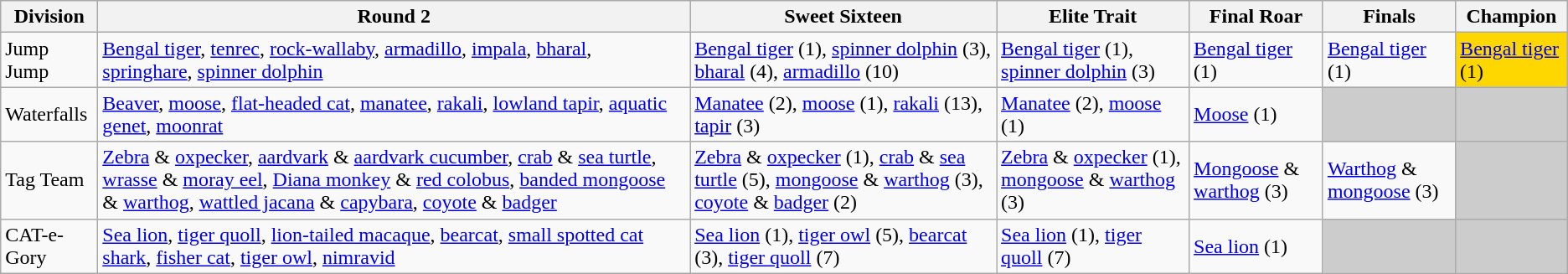<table class="wikitable">
<tr>
<th>Division</th>
<th>Round 2</th>
<th>Sweet Sixteen</th>
<th>Elite Trait</th>
<th>Final Roar</th>
<th>Finals</th>
<th>Champion</th>
</tr>
<tr>
<td>Jump Jump</td>
<td><a href='#'>Bengal tiger</a>, <a href='#'>tenrec</a>, <a href='#'>rock-wallaby</a>, <a href='#'>armadillo</a>, <a href='#'>impala</a>, <a href='#'>bharal</a>, <a href='#'>springhare</a>, <a href='#'>spinner dolphin</a></td>
<td><a href='#'>Bengal tiger</a> (1), <a href='#'>spinner dolphin</a> (3), <a href='#'>bharal</a> (4), <a href='#'>armadillo</a> (10)</td>
<td><a href='#'>Bengal tiger</a> (1), <a href='#'>spinner dolphin</a> (3)</td>
<td><a href='#'>Bengal tiger</a> (1)</td>
<td><a href='#'>Bengal tiger</a> (1)</td>
<td style="background:gold;"><a href='#'>Bengal tiger</a> (1)</td>
</tr>
<tr>
<td>Waterfalls</td>
<td><a href='#'>Beaver</a>, <a href='#'>moose</a>, <a href='#'>flat-headed cat</a>, <a href='#'>manatee</a>, <a href='#'>rakali</a>, <a href='#'>lowland tapir</a>, <a href='#'>aquatic genet</a>, <a href='#'>moonrat</a></td>
<td><a href='#'>Manatee</a> (2), <a href='#'>moose</a> (1), <a href='#'>rakali</a> (13), <a href='#'>tapir</a> (3)</td>
<td><a href='#'>Manatee</a> (2), <a href='#'>moose</a> (1)</td>
<td><a href='#'>Moose</a> (1)</td>
<td style="background:#ccc;"></td>
<td style="background:#ccc;"></td>
</tr>
<tr>
<td>Tag Team</td>
<td><a href='#'>Zebra</a> & <a href='#'>oxpecker</a>, <a href='#'>aardvark</a> & <a href='#'>aardvark cucumber</a>, <a href='#'>crab</a> & <a href='#'>sea turtle</a>, <a href='#'>wrasse</a> & <a href='#'>moray eel</a>, <a href='#'>Diana monkey</a> & <a href='#'>red colobus</a>, <a href='#'>banded mongoose</a> & <a href='#'>warthog</a>, <a href='#'>wattled jacana</a> & <a href='#'>capybara</a>, <a href='#'>coyote</a> & <a href='#'>badger</a></td>
<td><a href='#'>Zebra</a> & <a href='#'>oxpecker</a> (1), <a href='#'>crab</a> & <a href='#'>sea turtle</a> (5), <a href='#'>mongoose</a> & <a href='#'>warthog</a> (3), <a href='#'>coyote</a> & <a href='#'>badger</a> (2)</td>
<td><a href='#'>Zebra</a> & <a href='#'>oxpecker</a> (1), <a href='#'>mongoose</a> & <a href='#'>warthog</a> (3)</td>
<td><a href='#'>Mongoose</a> & <a href='#'>warthog</a> (3)</td>
<td><a href='#'>Warthog</a> & <a href='#'>mongoose</a> (3)</td>
<td style="background:#ccc;"></td>
</tr>
<tr>
<td>CAT-e-Gory</td>
<td><a href='#'>Sea lion</a>, <a href='#'>tiger quoll</a>, <a href='#'>lion-tailed macaque</a>, <a href='#'>bearcat</a>, <a href='#'>small spotted cat shark</a>, <a href='#'>fisher cat</a>, <a href='#'>tiger owl</a>, <a href='#'>nimravid</a></td>
<td><a href='#'>Sea lion</a> (1), <a href='#'>tiger owl</a> (5), <a href='#'>bearcat</a> (3), <a href='#'>tiger quoll</a> (7)</td>
<td><a href='#'>Sea lion</a> (1), <a href='#'>tiger quoll</a> (7)</td>
<td><a href='#'>Sea lion</a> (1)</td>
<td style="background:#ccc;"></td>
<td style="background:#ccc;"></td>
</tr>
</table>
